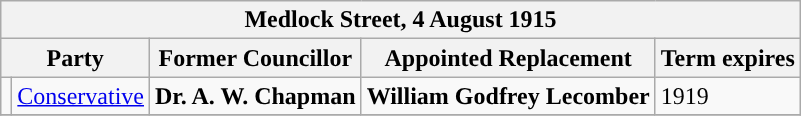<table class="wikitable">
<tr>
<th colspan="5"><strong>Medlock Street, 4 August 1915</strong></th>
</tr>
<tr>
<th colspan="2">Party</th>
<th>Former Councillor</th>
<th>Appointed Replacement</th>
<th>Term expires</th>
</tr>
<tr>
<td style="background-color:"></td>
<td><a href='#'>Conservative</a></td>
<td><strong>Dr. A. W. Chapman</strong></td>
<td><strong>William Godfrey Lecomber</strong></td>
<td>1919</td>
</tr>
<tr>
</tr>
</table>
